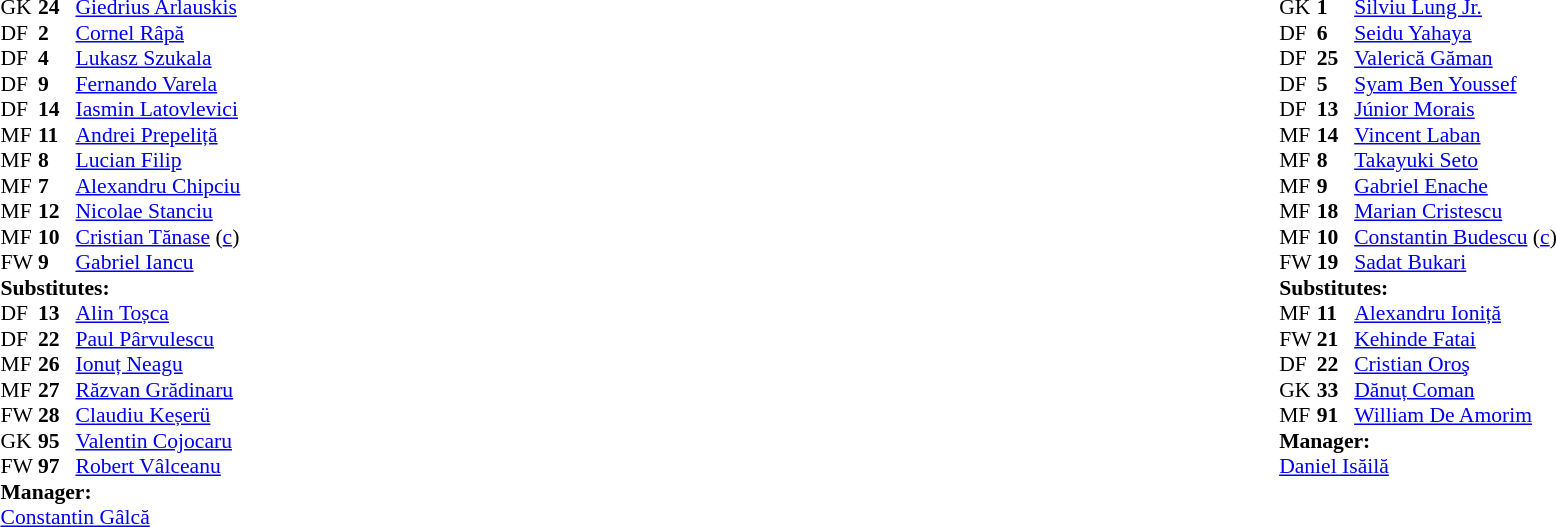<table style="width:100%">
<tr>
<td style="vertical-align:top;width:40%"><br><table style="font-size:90%" cellspacing="0" cellpadding="0">
<tr>
<th width=25></th>
<th width=25></th>
</tr>
<tr>
<td>GK</td>
<td><strong>24</strong></td>
<td> <a href='#'>Giedrius Arlauskis</a></td>
</tr>
<tr>
<td>DF</td>
<td><strong>2</strong></td>
<td> <a href='#'>Cornel Râpă</a></td>
<td></td>
</tr>
<tr>
<td>DF</td>
<td><strong>4</strong></td>
<td> <a href='#'>Lukasz Szukala</a></td>
<td></td>
</tr>
<tr>
<td>DF</td>
<td><strong>9</strong></td>
<td> <a href='#'>Fernando Varela</a></td>
</tr>
<tr>
<td>DF</td>
<td><strong>14</strong></td>
<td> <a href='#'>Iasmin Latovlevici</a></td>
</tr>
<tr>
<td>MF</td>
<td><strong>11</strong></td>
<td> <a href='#'>Andrei Prepeliță</a></td>
<td></td>
</tr>
<tr>
<td>MF</td>
<td><strong>8</strong></td>
<td> <a href='#'>Lucian Filip</a></td>
</tr>
<tr>
<td>MF</td>
<td><strong>7</strong></td>
<td> <a href='#'>Alexandru Chipciu</a></td>
<td></td>
</tr>
<tr>
<td>MF</td>
<td><strong>12</strong></td>
<td> <a href='#'>Nicolae Stanciu</a></td>
<td></td>
<td></td>
</tr>
<tr>
<td>MF</td>
<td><strong>10</strong></td>
<td> <a href='#'>Cristian Tănase</a>  (<a href='#'>c</a>)</td>
</tr>
<tr>
<td>FW</td>
<td><strong>9</strong></td>
<td> <a href='#'>Gabriel Iancu</a></td>
<td></td>
<td></td>
</tr>
<tr>
<td colspan=3><strong>Substitutes:</strong></td>
</tr>
<tr>
<td>DF</td>
<td><strong>13</strong></td>
<td> <a href='#'>Alin Toșca</a></td>
<td></td>
<td></td>
</tr>
<tr>
<td>DF</td>
<td><strong>22</strong></td>
<td> <a href='#'>Paul Pârvulescu</a></td>
<td></td>
<td></td>
</tr>
<tr>
<td>MF</td>
<td><strong>26</strong></td>
<td> <a href='#'>Ionuț Neagu</a></td>
<td></td>
<td></td>
</tr>
<tr>
<td>MF</td>
<td><strong>27</strong></td>
<td> <a href='#'>Răzvan Grădinaru</a></td>
<td></td>
<td></td>
</tr>
<tr>
<td>FW</td>
<td><strong>28</strong></td>
<td> <a href='#'>Claudiu Keșerü</a></td>
<td></td>
<td></td>
</tr>
<tr>
<td>GK</td>
<td><strong>95</strong></td>
<td> <a href='#'>Valentin Cojocaru</a></td>
<td></td>
<td></td>
</tr>
<tr>
<td>FW</td>
<td><strong>97</strong></td>
<td> <a href='#'>Robert Vâlceanu</a></td>
<td></td>
<td></td>
</tr>
<tr>
<td colspan=3><strong>Manager:</strong></td>
</tr>
<tr>
<td colspan=3> <a href='#'>Constantin Gâlcă</a></td>
</tr>
</table>
</td>
<td valign="top"></td>
<td valign="top" width="50%"><br><table style="font-size:90%;margin:auto" cellspacing="0" cellpadding="0">
<tr>
<th width=25></th>
<th width=25></th>
</tr>
<tr>
<td>GK</td>
<td><strong>1</strong></td>
<td> <a href='#'>Silviu Lung Jr.</a></td>
</tr>
<tr>
<td>DF</td>
<td><strong>6</strong></td>
<td> <a href='#'>Seidu Yahaya</a></td>
</tr>
<tr>
<td>DF</td>
<td><strong>25</strong></td>
<td> <a href='#'>Valerică Găman</a></td>
</tr>
<tr>
<td>DF</td>
<td><strong>5</strong></td>
<td> <a href='#'>Syam Ben Youssef</a></td>
<td></td>
</tr>
<tr>
<td>DF</td>
<td><strong>13</strong></td>
<td> <a href='#'>Júnior Morais</a></td>
<td></td>
</tr>
<tr>
<td>MF</td>
<td><strong>14</strong></td>
<td> <a href='#'>Vincent Laban</a></td>
<td></td>
</tr>
<tr>
<td>MF</td>
<td><strong>8</strong></td>
<td> <a href='#'>Takayuki Seto</a></td>
<td></td>
</tr>
<tr>
<td>MF</td>
<td><strong>9</strong></td>
<td> <a href='#'>Gabriel Enache</a></td>
</tr>
<tr>
<td>MF</td>
<td><strong>18</strong></td>
<td> <a href='#'>Marian Cristescu</a></td>
<td></td>
<td></td>
</tr>
<tr>
<td>MF</td>
<td><strong>10</strong></td>
<td> <a href='#'>Constantin Budescu</a> (<a href='#'>c</a>)</td>
</tr>
<tr>
<td>FW</td>
<td><strong>19</strong></td>
<td> <a href='#'>Sadat Bukari</a></td>
<td></td>
<td></td>
</tr>
<tr>
<td colspan=3><strong>Substitutes:</strong></td>
</tr>
<tr>
<td>MF</td>
<td><strong>11</strong></td>
<td> <a href='#'>Alexandru Ioniță</a></td>
<td></td>
<td></td>
</tr>
<tr>
<td>FW</td>
<td><strong>21</strong></td>
<td> <a href='#'>Kehinde Fatai</a></td>
<td></td>
<td></td>
</tr>
<tr>
<td>DF</td>
<td><strong>22</strong></td>
<td> <a href='#'>Cristian Oroş</a></td>
<td></td>
<td></td>
</tr>
<tr>
<td>GK</td>
<td><strong>33</strong></td>
<td> <a href='#'>Dănuț Coman</a></td>
<td></td>
<td></td>
</tr>
<tr>
<td>MF</td>
<td><strong>91</strong></td>
<td> <a href='#'>William De Amorim</a></td>
<td></td>
<td></td>
</tr>
<tr>
<td colspan=3><strong>Manager:</strong></td>
</tr>
<tr>
<td colspan=3> <a href='#'>Daniel Isăilă</a></td>
</tr>
</table>
</td>
</tr>
</table>
